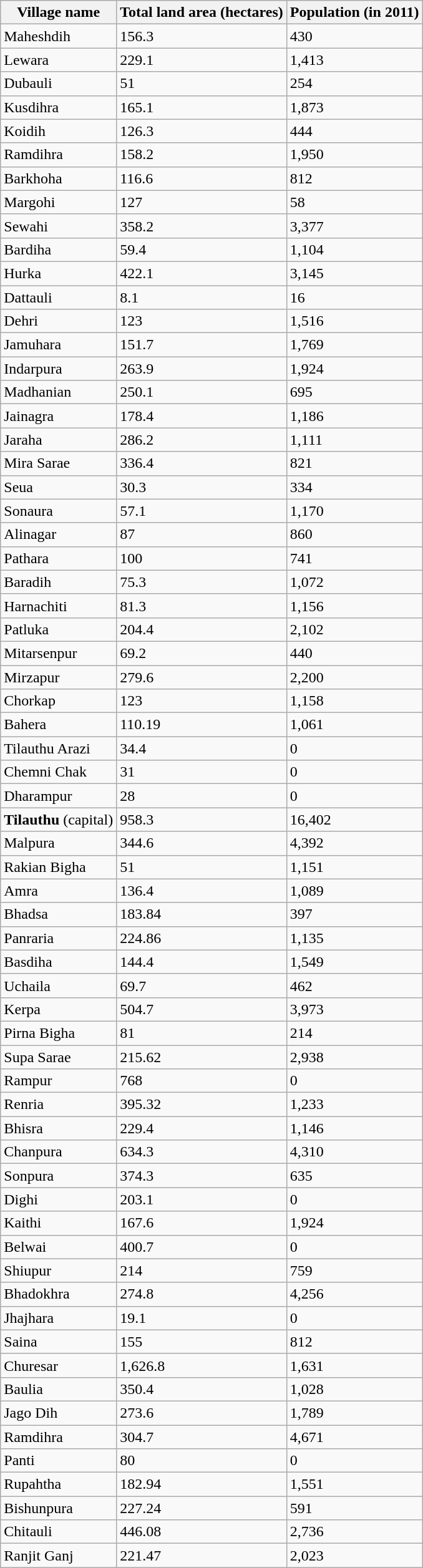<table class="wikitable sortable">
<tr>
<th>Village name</th>
<th>Total land area (hectares)</th>
<th>Population (in 2011)</th>
</tr>
<tr>
<td>Maheshdih</td>
<td>156.3</td>
<td>430</td>
</tr>
<tr>
<td>Lewara</td>
<td>229.1</td>
<td>1,413</td>
</tr>
<tr>
<td>Dubauli</td>
<td>51</td>
<td>254</td>
</tr>
<tr>
<td>Kusdihra</td>
<td>165.1</td>
<td>1,873</td>
</tr>
<tr>
<td>Koidih</td>
<td>126.3</td>
<td>444</td>
</tr>
<tr>
<td>Ramdihra</td>
<td>158.2</td>
<td>1,950</td>
</tr>
<tr>
<td>Barkhoha</td>
<td>116.6</td>
<td>812</td>
</tr>
<tr>
<td>Margohi</td>
<td>127</td>
<td>58</td>
</tr>
<tr>
<td>Sewahi</td>
<td>358.2</td>
<td>3,377</td>
</tr>
<tr>
<td>Bardiha</td>
<td>59.4</td>
<td>1,104</td>
</tr>
<tr>
<td>Hurka</td>
<td>422.1</td>
<td>3,145</td>
</tr>
<tr>
<td>Dattauli</td>
<td>8.1</td>
<td>16</td>
</tr>
<tr>
<td>Dehri</td>
<td>123</td>
<td>1,516</td>
</tr>
<tr>
<td>Jamuhara</td>
<td>151.7</td>
<td>1,769</td>
</tr>
<tr>
<td>Indarpura</td>
<td>263.9</td>
<td>1,924</td>
</tr>
<tr>
<td>Madhanian</td>
<td>250.1</td>
<td>695</td>
</tr>
<tr>
<td>Jainagra</td>
<td>178.4</td>
<td>1,186</td>
</tr>
<tr>
<td>Jaraha</td>
<td>286.2</td>
<td>1,111</td>
</tr>
<tr>
<td>Mira Sarae</td>
<td>336.4</td>
<td>821</td>
</tr>
<tr>
<td>Seua</td>
<td>30.3</td>
<td>334</td>
</tr>
<tr>
<td>Sonaura</td>
<td>57.1</td>
<td>1,170</td>
</tr>
<tr>
<td>Alinagar</td>
<td>87</td>
<td>860</td>
</tr>
<tr>
<td>Pathara</td>
<td>100</td>
<td>741</td>
</tr>
<tr>
<td>Baradih</td>
<td>75.3</td>
<td>1,072</td>
</tr>
<tr>
<td>Harnachiti</td>
<td>81.3</td>
<td>1,156</td>
</tr>
<tr>
<td>Patluka</td>
<td>204.4</td>
<td>2,102</td>
</tr>
<tr>
<td>Mitarsenpur</td>
<td>69.2</td>
<td>440</td>
</tr>
<tr>
<td>Mirzapur</td>
<td>279.6</td>
<td>2,200</td>
</tr>
<tr>
<td>Chorkap</td>
<td>123</td>
<td>1,158</td>
</tr>
<tr>
<td>Bahera</td>
<td>110.19</td>
<td>1,061</td>
</tr>
<tr>
<td>Tilauthu Arazi</td>
<td>34.4</td>
<td>0</td>
</tr>
<tr>
<td>Chemni Chak</td>
<td>31</td>
<td>0</td>
</tr>
<tr>
<td>Dharampur</td>
<td>28</td>
<td>0</td>
</tr>
<tr>
<td><strong>Tilauthu</strong> (capital)</td>
<td>958.3</td>
<td>16,402</td>
</tr>
<tr>
<td>Malpura</td>
<td>344.6</td>
<td>4,392</td>
</tr>
<tr>
<td>Rakian Bigha</td>
<td>51</td>
<td>1,151</td>
</tr>
<tr>
<td>Amra</td>
<td>136.4</td>
<td>1,089</td>
</tr>
<tr>
<td>Bhadsa</td>
<td>183.84</td>
<td>397</td>
</tr>
<tr>
<td>Panraria</td>
<td>224.86</td>
<td>1,135</td>
</tr>
<tr>
<td>Basdiha</td>
<td>144.4</td>
<td>1,549</td>
</tr>
<tr>
<td>Uchaila</td>
<td>69.7</td>
<td>462</td>
</tr>
<tr>
<td>Kerpa</td>
<td>504.7</td>
<td>3,973</td>
</tr>
<tr>
<td>Pirna Bigha</td>
<td>81</td>
<td>214</td>
</tr>
<tr>
<td>Supa Sarae</td>
<td>215.62</td>
<td>2,938</td>
</tr>
<tr>
<td>Rampur</td>
<td>768</td>
<td>0</td>
</tr>
<tr>
<td>Renria</td>
<td>395.32</td>
<td>1,233</td>
</tr>
<tr>
<td>Bhisra</td>
<td>229.4</td>
<td>1,146</td>
</tr>
<tr>
<td>Chanpura</td>
<td>634.3</td>
<td>4,310</td>
</tr>
<tr>
<td>Sonpura</td>
<td>374.3</td>
<td>635</td>
</tr>
<tr>
<td>Dighi</td>
<td>203.1</td>
<td>0</td>
</tr>
<tr>
<td>Kaithi</td>
<td>167.6</td>
<td>1,924</td>
</tr>
<tr>
<td>Belwai</td>
<td>400.7</td>
<td>0</td>
</tr>
<tr>
<td>Shiupur</td>
<td>214</td>
<td>759</td>
</tr>
<tr>
<td>Bhadokhra</td>
<td>274.8</td>
<td>4,256</td>
</tr>
<tr>
<td>Jhajhara</td>
<td>19.1</td>
<td>0</td>
</tr>
<tr>
<td>Saina</td>
<td>155</td>
<td>812</td>
</tr>
<tr>
<td>Churesar</td>
<td>1,626.8</td>
<td>1,631</td>
</tr>
<tr>
<td>Baulia</td>
<td>350.4</td>
<td>1,028</td>
</tr>
<tr>
<td>Jago Dih</td>
<td>273.6</td>
<td>1,789</td>
</tr>
<tr>
<td>Ramdihra</td>
<td>304.7</td>
<td>4,671</td>
</tr>
<tr>
<td>Panti</td>
<td>80</td>
<td>0</td>
</tr>
<tr>
<td>Rupahtha</td>
<td>182.94</td>
<td>1,551</td>
</tr>
<tr>
<td>Bishunpura</td>
<td>227.24</td>
<td>591</td>
</tr>
<tr>
<td>Chitauli</td>
<td>446.08</td>
<td>2,736</td>
</tr>
<tr>
<td>Ranjit Ganj</td>
<td>221.47</td>
<td>2,023</td>
</tr>
</table>
